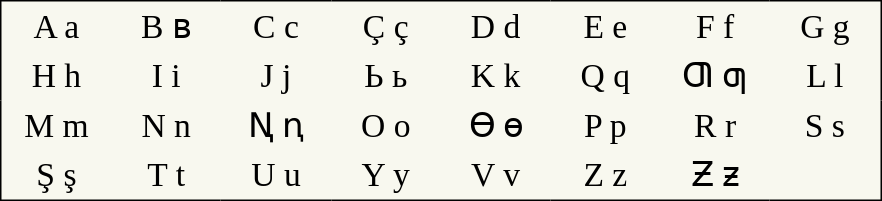<table style="font-family:Arial Unicode MS; font-size:1.4em; border-color:#000000; border-width:1px; border-style:solid; border-collapse:collapse; background-color:#F8F8EF">
<tr>
<td style="width:3em; text-align:center; padding: 3px;">A a</td>
<td style="width:3em; text-align:center; padding: 3px;">B ʙ</td>
<td style="width:3em; text-align:center; padding: 3px;">C c</td>
<td style="width:3em; text-align:center; padding: 3px;">Ç ç</td>
<td style="width:3em; text-align:center; padding: 3px;">D d</td>
<td style="width:3em; text-align:center; padding: 3px;">E e</td>
<td style="width:3em; text-align:center; padding: 3px;">F f</td>
<td style="width:3em; text-align:center; padding: 3px;">G g</td>
</tr>
<tr>
<td style="width:3em; text-align:center; padding: 3px;">H h</td>
<td style="width:3em; text-align:center; padding: 3px;">I i</td>
<td style="width:3em; text-align:center; padding: 3px;">J j</td>
<td style="width:3em; text-align:center; padding: 3px;">Ь ь</td>
<td style="width:3em; text-align:center; padding: 3px;">K k</td>
<td style="width:3em; text-align:center; padding: 3px;">Q q</td>
<td style="width:3em; text-align:center; padding: 3px;">Ƣ ƣ</td>
<td style="width:3em; text-align:center; padding: 3px;">L l</td>
</tr>
<tr>
<td style="width:3em; text-align:center; padding: 3px;">M m</td>
<td style="width:3em; text-align:center; padding: 3px;">N n</td>
<td style="width:3em; text-align:center; padding: 3px;">Ꞑ ꞑ</td>
<td style="width:3em; text-align:center; padding: 3px;">O o</td>
<td style="width:3em; text-align:center; padding: 3px;">Ɵ ɵ</td>
<td style="width:3em; text-align:center; padding: 3px;">P p</td>
<td style="width:3em; text-align:center; padding: 3px;">R r</td>
<td style="width:3em; text-align:center; padding: 3px;">S s</td>
</tr>
<tr>
<td style="width:3em; text-align:center; padding: 3px;">Ş ş</td>
<td style="width:3em; text-align:center; padding: 3px;">T t</td>
<td style="width:3em; text-align:center; padding: 3px;">U u</td>
<td style="width:3em; text-align:center; padding: 3px;">Y y</td>
<td style="width:3em; text-align:center; padding: 3px;">V v</td>
<td style="width:3em; text-align:center; padding: 3px;">Z z</td>
<td style="width:3em; text-align:center; padding: 3px;">Ƶ ƶ</td>
<td></td>
</tr>
</table>
